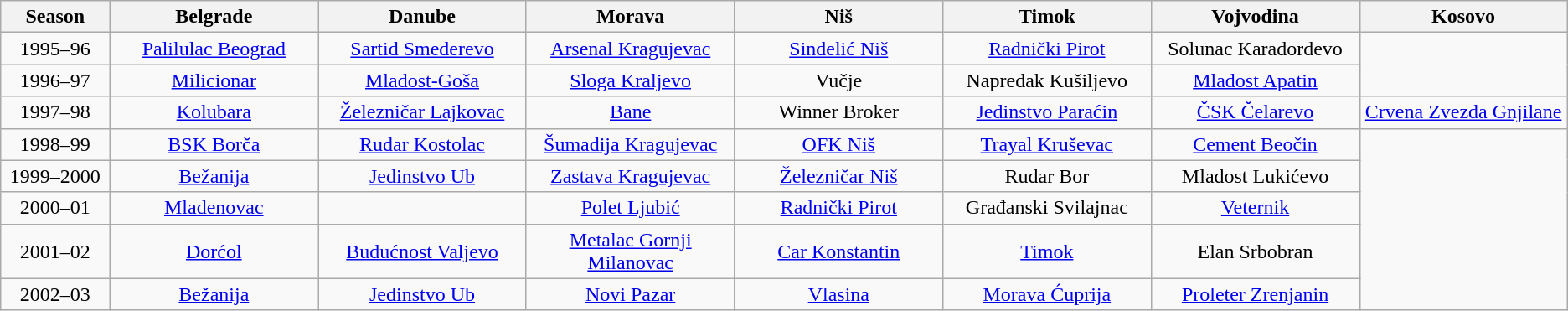<table class="wikitable" style="text-align:center">
<tr>
<th width="80">Season</th>
<th width="160">Belgrade</th>
<th width="160">Danube</th>
<th width="160">Morava</th>
<th width="160">Niš</th>
<th width="160">Timok</th>
<th width="160">Vojvodina</th>
<th width="160">Kosovo</th>
</tr>
<tr>
<td>1995–96</td>
<td><a href='#'>Palilulac Beograd</a></td>
<td><a href='#'>Sartid Smederevo</a></td>
<td><a href='#'>Arsenal Kragujevac</a></td>
<td><a href='#'>Sinđelić Niš</a></td>
<td><a href='#'>Radnički Pirot</a></td>
<td>Solunac Karađorđevo</td>
<td rowspan="2"></td>
</tr>
<tr>
<td>1996–97</td>
<td><a href='#'>Milicionar</a></td>
<td><a href='#'>Mladost-Goša</a></td>
<td><a href='#'>Sloga Kraljevo</a></td>
<td>Vučje</td>
<td>Napredak Kušiljevo</td>
<td><a href='#'>Mladost Apatin</a></td>
</tr>
<tr>
<td>1997–98</td>
<td><a href='#'>Kolubara</a></td>
<td><a href='#'>Železničar Lajkovac</a></td>
<td><a href='#'>Bane</a></td>
<td>Winner Broker</td>
<td><a href='#'>Jedinstvo Paraćin</a></td>
<td><a href='#'>ČSK Čelarevo</a></td>
<td><a href='#'>Crvena Zvezda Gnjilane</a></td>
</tr>
<tr>
<td>1998–99</td>
<td><a href='#'>BSK Borča</a></td>
<td><a href='#'>Rudar Kostolac</a></td>
<td><a href='#'>Šumadija Kragujevac</a></td>
<td><a href='#'>OFK Niš</a></td>
<td><a href='#'>Trayal Kruševac</a></td>
<td><a href='#'>Cement Beočin</a></td>
<td rowspan="5"></td>
</tr>
<tr>
<td>1999–2000</td>
<td><a href='#'>Bežanija</a></td>
<td><a href='#'>Jedinstvo Ub</a></td>
<td><a href='#'>Zastava Kragujevac</a></td>
<td><a href='#'>Železničar Niš</a></td>
<td>Rudar Bor</td>
<td>Mladost Lukićevo</td>
</tr>
<tr>
<td>2000–01</td>
<td><a href='#'>Mladenovac</a></td>
<td></td>
<td><a href='#'>Polet Ljubić</a></td>
<td><a href='#'>Radnički Pirot</a></td>
<td>Građanski Svilajnac</td>
<td><a href='#'>Veternik</a></td>
</tr>
<tr>
<td>2001–02</td>
<td><a href='#'>Dorćol</a></td>
<td><a href='#'>Budućnost Valjevo</a></td>
<td><a href='#'>Metalac Gornji Milanovac</a></td>
<td><a href='#'>Car Konstantin</a></td>
<td><a href='#'>Timok</a></td>
<td>Elan Srbobran</td>
</tr>
<tr>
<td>2002–03</td>
<td><a href='#'>Bežanija</a></td>
<td><a href='#'>Jedinstvo Ub</a></td>
<td><a href='#'>Novi Pazar</a></td>
<td><a href='#'>Vlasina</a></td>
<td><a href='#'>Morava Ćuprija</a></td>
<td><a href='#'>Proleter Zrenjanin</a></td>
</tr>
</table>
